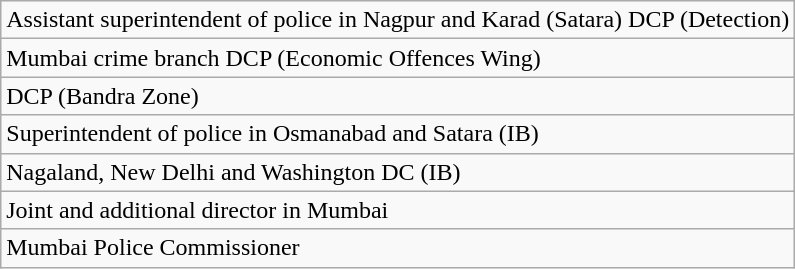<table class="wikitable">
<tr>
<td>Assistant superintendent of police in Nagpur and Karad (Satara) DCP (Detection)</td>
</tr>
<tr>
<td>Mumbai crime branch DCP (Economic Offences Wing)</td>
</tr>
<tr>
<td>DCP (Bandra Zone)</td>
</tr>
<tr>
<td>Superintendent of police in Osmanabad and Satara (IB)</td>
</tr>
<tr>
<td>Nagaland, New Delhi and Washington DC (IB)</td>
</tr>
<tr>
<td>Joint and additional director in Mumbai</td>
</tr>
<tr>
<td>Mumbai Police Commissioner</td>
</tr>
</table>
